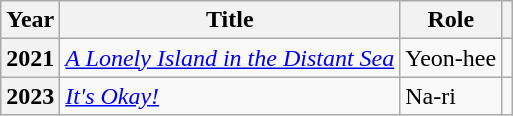<table class="wikitable plainrowheaders">
<tr>
<th scope="col">Year</th>
<th scope="col">Title</th>
<th scope="col">Role</th>
<th scope="col" class="unsortable"></th>
</tr>
<tr>
<th scope="row">2021</th>
<td><em><a href='#'>A Lonely Island in the Distant Sea</a></em></td>
<td>Yeon-hee</td>
<td style="text-align:center"></td>
</tr>
<tr>
<th scope="row">2023</th>
<td><em><a href='#'>It's Okay!</a></em></td>
<td>Na-ri</td>
<td style="text-align:center"></td>
</tr>
</table>
